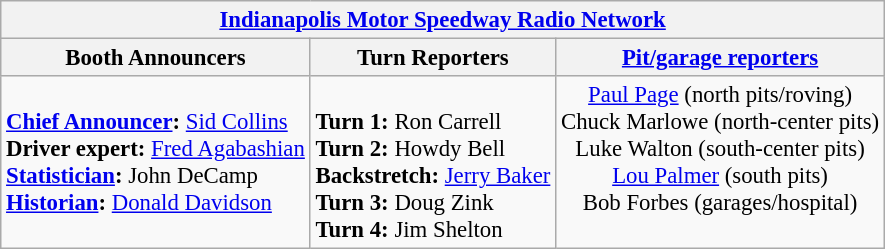<table class="wikitable" style="font-size: 95%;">
<tr>
<th colspan=3><a href='#'>Indianapolis Motor Speedway Radio Network</a></th>
</tr>
<tr>
<th>Booth Announcers</th>
<th>Turn Reporters</th>
<th><a href='#'>Pit/garage reporters</a></th>
</tr>
<tr>
<td valign="top"><br><strong><a href='#'>Chief Announcer</a>:</strong> <a href='#'>Sid Collins</a><br>
<strong>Driver expert:</strong> <a href='#'>Fred Agabashian</a><br>
<strong><a href='#'>Statistician</a>:</strong> John DeCamp<br>
<strong><a href='#'>Historian</a>:</strong> <a href='#'>Donald Davidson</a></td>
<td valign="top"><br><strong>Turn 1:</strong> Ron Carrell<br>   
<strong>Turn 2:</strong> Howdy Bell<br>
<strong>Backstretch:</strong> <a href='#'>Jerry Baker</a><br>
<strong>Turn 3:</strong> Doug Zink<br>
<strong>Turn 4:</strong> Jim Shelton</td>
<td align="center" valign="top"><a href='#'>Paul Page</a> (north pits/roving)<br>Chuck Marlowe (north-center pits)<br>Luke Walton (south-center pits)<br><a href='#'>Lou Palmer</a> (south pits)<br>Bob Forbes (garages/hospital)</td>
</tr>
</table>
